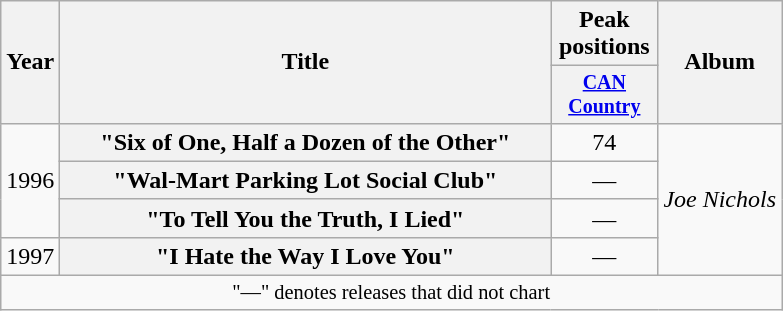<table class="wikitable plainrowheaders" style="text-align:center;">
<tr>
<th scope="col" rowspan="2">Year</th>
<th scope="col" rowspan="2" style="width:20em;">Title</th>
<th scope="col" colspan="1">Peak positions</th>
<th scope="col" rowspan="2">Album</th>
</tr>
<tr style="font-size:smaller;">
<th scope="col" width="65"><a href='#'>CAN Country</a><br></th>
</tr>
<tr>
<td rowspan="3">1996</td>
<th scope="row">"Six of One, Half a Dozen of the Other"</th>
<td>74</td>
<td align="left" rowspan="4"><em>Joe Nichols</em></td>
</tr>
<tr>
<th scope="row">"Wal-Mart Parking Lot Social Club"</th>
<td>—</td>
</tr>
<tr>
<th scope="row">"To Tell You the Truth, I Lied"</th>
<td>—</td>
</tr>
<tr>
<td>1997</td>
<th scope="row">"I Hate the Way I Love You"</th>
<td>—</td>
</tr>
<tr>
<td colspan="4" style="font-size:85%">"—" denotes releases that did not chart</td>
</tr>
</table>
